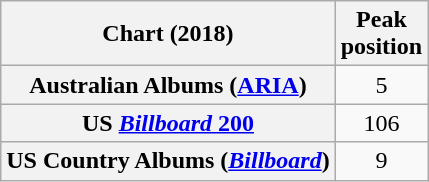<table class="wikitable sortable plainrowheaders" style="text-align:center">
<tr>
<th scope="col">Chart (2018)</th>
<th scope="col">Peak<br> position</th>
</tr>
<tr>
<th scope="row">Australian Albums (<a href='#'>ARIA</a>)</th>
<td>5</td>
</tr>
<tr>
<th scope="row">US <a href='#'><em>Billboard</em> 200</a></th>
<td>106</td>
</tr>
<tr>
<th scope="row">US Country Albums (<em><a href='#'>Billboard</a></em>)</th>
<td>9</td>
</tr>
</table>
